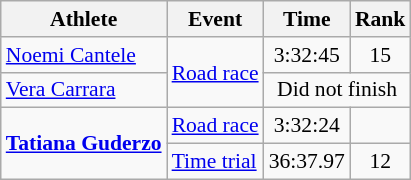<table class=wikitable style="font-size:90%">
<tr>
<th>Athlete</th>
<th>Event</th>
<th>Time</th>
<th>Rank</th>
</tr>
<tr align=center>
<td align=left><a href='#'>Noemi Cantele</a></td>
<td align=left rowspan=2><a href='#'>Road race</a></td>
<td>3:32:45</td>
<td>15</td>
</tr>
<tr align=center>
<td align=left><a href='#'>Vera Carrara</a></td>
<td colspan=2>Did not finish</td>
</tr>
<tr align=center>
<td align=left rowspan=2><strong><a href='#'>Tatiana Guderzo</a></strong></td>
<td align=left><a href='#'>Road race</a></td>
<td>3:32:24</td>
<td></td>
</tr>
<tr align=center>
<td align=left><a href='#'>Time trial</a></td>
<td>36:37.97</td>
<td>12</td>
</tr>
</table>
